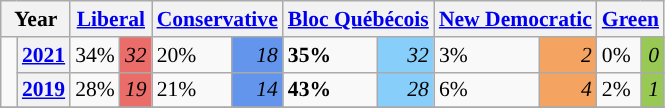<table class="wikitable" style="width:400; font-size:90%; margin-left:1em;">
<tr>
<th colspan="2" scope="col">Year</th>
<th colspan="2" scope="col"><a href='#'>Liberal</a></th>
<th colspan="2" scope="col"><a href='#'>Conservative</a></th>
<th colspan="2" scope="col"><a href='#'>Bloc Québécois</a></th>
<th colspan="2" scope="col"><a href='#'>New Democratic</a></th>
<th colspan="2" scope="col"><a href='#'>Green</a></th>
</tr>
<tr>
<td rowspan="2" style="width: 0.25em; background-color: "></td>
<th><a href='#'>2021</a></th>
<td>34%</td>
<td style="text-align:right; background:#EA6D6A;"><em>32</em></td>
<td>20%</td>
<td style="text-align:right; background:#6495ED;"><em>18</em></td>
<td><strong>35%</strong></td>
<td style="text-align:right; background:#87CEFA;"><em>32</em></td>
<td>3%</td>
<td style="text-align:right; background:#F4A460;"><em>2</em></td>
<td>0%</td>
<td style="text-align:right; background:#99C955;"><em>0</em></td>
</tr>
<tr>
<th><a href='#'>2019</a></th>
<td>28%</td>
<td style="text-align:right; background:#EA6D6A;"><em>19</em></td>
<td>21%</td>
<td style="text-align:right; background:#6495ED;"><em>14</em></td>
<td><strong>43%</strong></td>
<td style="text-align:right; background:#87CEFA;"><em>28</em></td>
<td>6%</td>
<td style="text-align:right; background:#F4A460;"><em>4</em></td>
<td>2%</td>
<td style="text-align:right; background:#99C955;"><em>1</em></td>
</tr>
<tr>
</tr>
</table>
